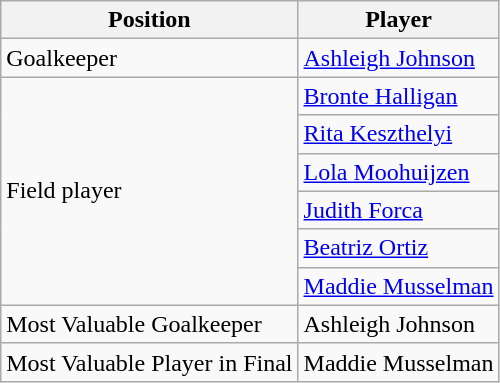<table class="wikitable">
<tr>
<th>Position</th>
<th>Player</th>
</tr>
<tr>
<td>Goalkeeper</td>
<td> <a href='#'>Ashleigh Johnson</a></td>
</tr>
<tr>
<td rowspan=6>Field player</td>
<td> <a href='#'>Bronte Halligan</a></td>
</tr>
<tr>
<td> <a href='#'>Rita Keszthelyi</a></td>
</tr>
<tr>
<td> <a href='#'>Lola Moohuijzen</a></td>
</tr>
<tr>
<td> <a href='#'>Judith Forca</a></td>
</tr>
<tr>
<td> <a href='#'>Beatriz Ortiz</a></td>
</tr>
<tr>
<td> <a href='#'>Maddie Musselman</a></td>
</tr>
<tr>
<td>Most Valuable Goalkeeper</td>
<td> Ashleigh Johnson</td>
</tr>
<tr>
<td>Most Valuable Player in Final</td>
<td> Maddie Musselman</td>
</tr>
</table>
